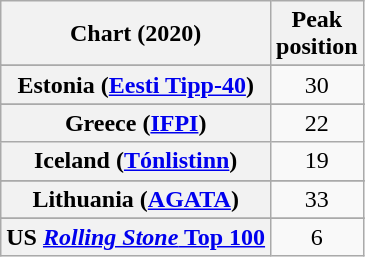<table class="wikitable sortable plainrowheaders" style="text-align:center">
<tr>
<th scope="col">Chart (2020)</th>
<th scope="col">Peak<br>position</th>
</tr>
<tr>
</tr>
<tr>
<th scope="row">Estonia (<a href='#'>Eesti Tipp-40</a>)</th>
<td>30</td>
</tr>
<tr>
</tr>
<tr>
<th scope="row">Greece (<a href='#'>IFPI</a>)</th>
<td>22</td>
</tr>
<tr>
<th scope="row">Iceland (<a href='#'>Tónlistinn</a>)</th>
<td>19</td>
</tr>
<tr>
</tr>
<tr>
<th scope="row">Lithuania (<a href='#'>AGATA</a>)</th>
<td>33</td>
</tr>
<tr>
</tr>
<tr>
</tr>
<tr>
</tr>
<tr>
</tr>
<tr>
</tr>
<tr>
<th scope="row">US <a href='#'><em>Rolling Stone</em> Top 100</a></th>
<td>6</td>
</tr>
</table>
